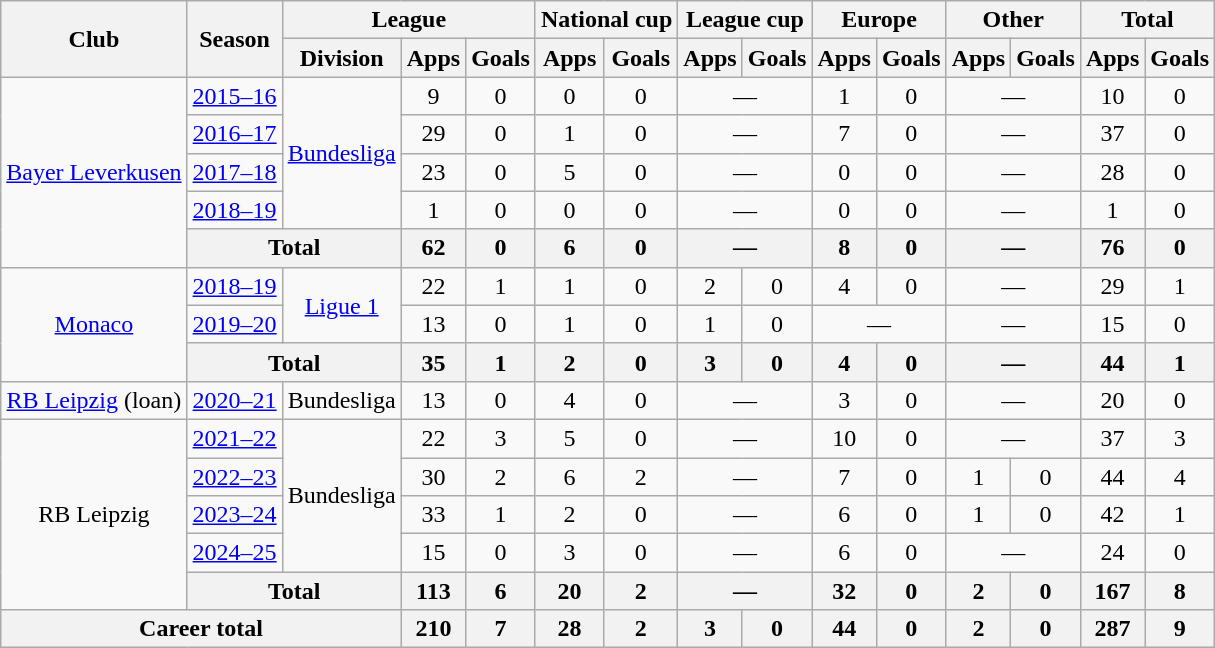<table class="wikitable" style="text-align:center">
<tr>
<th rowspan="2">Club</th>
<th rowspan="2">Season</th>
<th colspan="3">League</th>
<th colspan="2">National cup</th>
<th colspan="2">League cup</th>
<th colspan="2">Europe</th>
<th colspan="2">Other</th>
<th colspan="2">Total</th>
</tr>
<tr>
<th>Division</th>
<th>Apps</th>
<th>Goals</th>
<th>Apps</th>
<th>Goals</th>
<th>Apps</th>
<th>Goals</th>
<th>Apps</th>
<th>Goals</th>
<th>Apps</th>
<th>Goals</th>
<th>Apps</th>
<th>Goals</th>
</tr>
<tr>
<td rowspan="5"><a href='#'>Bayer Leverkusen</a></td>
<td><a href='#'>2015–16</a></td>
<td rowspan="4"><a href='#'>Bundesliga</a></td>
<td>9</td>
<td>0</td>
<td>0</td>
<td>0</td>
<td colspan="2">—</td>
<td>1</td>
<td>0</td>
<td colspan="2">—</td>
<td>10</td>
<td>0</td>
</tr>
<tr>
<td><a href='#'>2016–17</a></td>
<td>29</td>
<td>0</td>
<td>1</td>
<td>0</td>
<td colspan="2">—</td>
<td>7</td>
<td>0</td>
<td colspan="2">—</td>
<td>37</td>
<td>0</td>
</tr>
<tr>
<td><a href='#'>2017–18</a></td>
<td>23</td>
<td>0</td>
<td>5</td>
<td>0</td>
<td colspan="2">—</td>
<td>0</td>
<td>0</td>
<td colspan="2">—</td>
<td>28</td>
<td>0</td>
</tr>
<tr>
<td><a href='#'>2018–19</a></td>
<td>1</td>
<td>0</td>
<td>0</td>
<td>0</td>
<td colspan="2">—</td>
<td>0</td>
<td>0</td>
<td colspan="2">—</td>
<td>1</td>
<td>0</td>
</tr>
<tr>
<th colspan="2">Total</th>
<th>62</th>
<th>0</th>
<th>6</th>
<th>0</th>
<th colspan="2">—</th>
<th>8</th>
<th>0</th>
<th colspan="2">—</th>
<th>76</th>
<th>0</th>
</tr>
<tr>
<td rowspan="3"><a href='#'>Monaco</a></td>
<td><a href='#'>2018–19</a></td>
<td rowspan="2"><a href='#'>Ligue 1</a></td>
<td>22</td>
<td>1</td>
<td>1</td>
<td>0</td>
<td>2</td>
<td>0</td>
<td>4</td>
<td>0</td>
<td colspan="2">—</td>
<td>29</td>
<td>1</td>
</tr>
<tr>
<td><a href='#'>2019–20</a></td>
<td>13</td>
<td>0</td>
<td>1</td>
<td>0</td>
<td>1</td>
<td>0</td>
<td colspan="2">—</td>
<td colspan="2">—</td>
<td>15</td>
<td>0</td>
</tr>
<tr>
<th colspan="2">Total</th>
<th>35</th>
<th>1</th>
<th>2</th>
<th>0</th>
<th>3</th>
<th>0</th>
<th>4</th>
<th>0</th>
<th colspan="2">—</th>
<th>44</th>
<th>1</th>
</tr>
<tr>
<td><a href='#'>RB Leipzig</a> (loan)</td>
<td><a href='#'>2020–21</a></td>
<td>Bundesliga</td>
<td>13</td>
<td>0</td>
<td>4</td>
<td>0</td>
<td colspan="2">—</td>
<td>3</td>
<td>0</td>
<td colspan="2">—</td>
<td>20</td>
<td>0</td>
</tr>
<tr>
<td rowspan="5">RB Leipzig</td>
<td><a href='#'>2021–22</a></td>
<td rowspan="4">Bundesliga</td>
<td>22</td>
<td>3</td>
<td>5</td>
<td>0</td>
<td colspan="2">—</td>
<td>10</td>
<td>0</td>
<td colspan="2">—</td>
<td>37</td>
<td>3</td>
</tr>
<tr>
<td><a href='#'>2022–23</a></td>
<td>30</td>
<td>2</td>
<td>6</td>
<td>2</td>
<td colspan="2">—</td>
<td>7</td>
<td>0</td>
<td>1</td>
<td>0</td>
<td>44</td>
<td>4</td>
</tr>
<tr>
<td><a href='#'>2023–24</a></td>
<td>33</td>
<td>1</td>
<td>2</td>
<td>0</td>
<td colspan="2">—</td>
<td>6</td>
<td>0</td>
<td>1</td>
<td>0</td>
<td>42</td>
<td>1</td>
</tr>
<tr>
<td><a href='#'>2024–25</a></td>
<td>15</td>
<td>0</td>
<td>3</td>
<td>0</td>
<td colspan="2">—</td>
<td>6</td>
<td>0</td>
<td colspan="2">—</td>
<td>24</td>
<td>0</td>
</tr>
<tr>
<th colspan="2">Total</th>
<th>113</th>
<th>6</th>
<th>20</th>
<th>2</th>
<th colspan="2">—</th>
<th>32</th>
<th>0</th>
<th>2</th>
<th>0</th>
<th>167</th>
<th>8</th>
</tr>
<tr>
<th colspan="3">Career total</th>
<th>210</th>
<th>7</th>
<th>28</th>
<th>2</th>
<th>3</th>
<th>0</th>
<th>44</th>
<th>0</th>
<th>2</th>
<th>0</th>
<th>287</th>
<th>9</th>
</tr>
</table>
